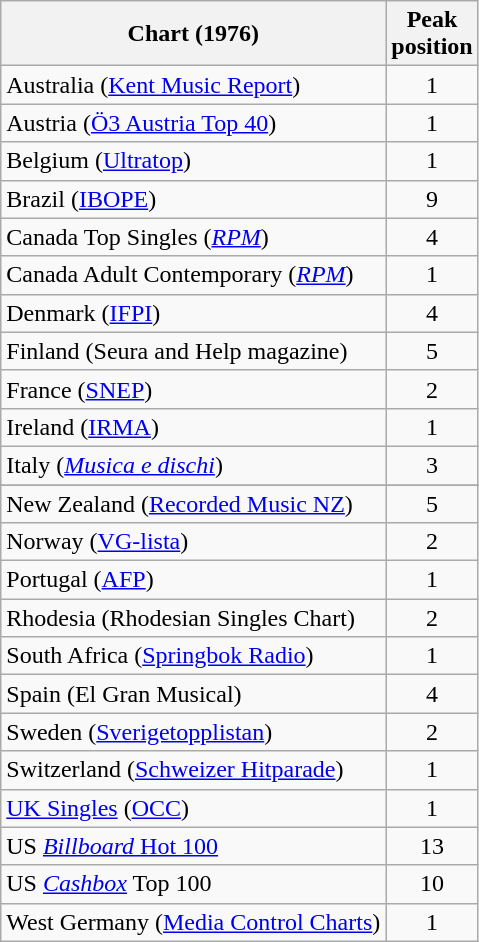<table class="wikitable sortable plainrowheaders">
<tr>
<th>Chart (1976)</th>
<th>Peak <br> position</th>
</tr>
<tr>
<td>Australia (<a href='#'>Kent Music Report</a>)</td>
<td style="text-align:center;">1</td>
</tr>
<tr>
<td>Austria (<a href='#'>Ö3 Austria Top 40</a>)</td>
<td style="text-align:center;">1</td>
</tr>
<tr>
<td>Belgium (<a href='#'>Ultratop</a>)</td>
<td style="text-align:center;">1</td>
</tr>
<tr>
<td>Brazil (<a href='#'>IBOPE</a>)</td>
<td style="text-align:center;">9</td>
</tr>
<tr>
<td>Canada Top Singles (<em><a href='#'>RPM</a></em>)</td>
<td style="text-align:center;">4</td>
</tr>
<tr>
<td>Canada Adult Contemporary (<em><a href='#'>RPM</a></em>)</td>
<td style="text-align:center;">1</td>
</tr>
<tr>
<td>Denmark (<a href='#'>IFPI</a>)</td>
<td style="text-align:center;">4</td>
</tr>
<tr>
<td>Finland (Seura and Help magazine)</td>
<td style="text-align:center;">5</td>
</tr>
<tr>
<td>France (<a href='#'>SNEP</a>)</td>
<td style="text-align:center;">2</td>
</tr>
<tr>
<td>Ireland (<a href='#'>IRMA</a>)</td>
<td style="text-align:center;">1</td>
</tr>
<tr>
<td>Italy (<em><a href='#'>Musica e dischi</a></em>)</td>
<td style="text-align:center;">3</td>
</tr>
<tr>
</tr>
<tr>
</tr>
<tr>
<td>New Zealand (<a href='#'>Recorded Music NZ</a>)</td>
<td style="text-align:center;">5</td>
</tr>
<tr>
<td>Norway (<a href='#'>VG-lista</a>)</td>
<td style="text-align:center;">2</td>
</tr>
<tr>
<td>Portugal (<a href='#'>AFP</a>)</td>
<td style="text-align:center;">1</td>
</tr>
<tr>
<td>Rhodesia (Rhodesian Singles Chart)</td>
<td style="text-align:center;">2</td>
</tr>
<tr>
<td>South Africa (<a href='#'>Springbok Radio</a>)</td>
<td style="text-align:center;">1</td>
</tr>
<tr>
<td>Spain (El Gran Musical)</td>
<td style="text-align:center;">4</td>
</tr>
<tr>
<td>Sweden (<a href='#'>Sverigetopplistan</a>)</td>
<td style="text-align:center;">2</td>
</tr>
<tr>
<td>Switzerland (<a href='#'>Schweizer Hitparade</a>)</td>
<td style="text-align:center;">1</td>
</tr>
<tr>
<td><a href='#'>UK Singles</a> (<a href='#'>OCC</a>)</td>
<td style="text-align:center;">1</td>
</tr>
<tr>
<td>US <a href='#'><em>Billboard</em> Hot 100</a></td>
<td style="text-align:center;">13</td>
</tr>
<tr>
<td>US <a href='#'><em>Cashbox</em></a> Top 100</td>
<td style="text-align:center;">10</td>
</tr>
<tr>
<td>West Germany (<a href='#'>Media Control Charts</a>)</td>
<td style="text-align:center;">1</td>
</tr>
</table>
